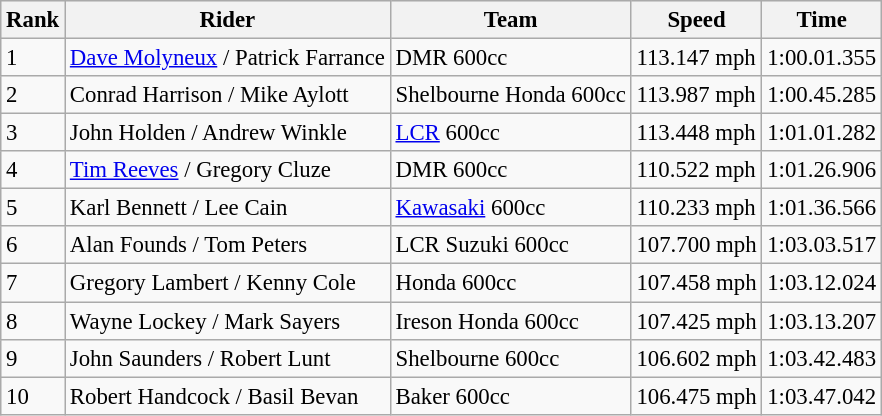<table class="wikitable" style="font-size: 95%;">
<tr style="background:#efefef;">
<th>Rank</th>
<th>Rider</th>
<th>Team</th>
<th>Speed</th>
<th>Time</th>
</tr>
<tr>
<td>1</td>
<td> <a href='#'>Dave Molyneux</a> / Patrick Farrance</td>
<td>DMR 600cc</td>
<td>113.147 mph</td>
<td>1:00.01.355</td>
</tr>
<tr>
<td>2</td>
<td> Conrad Harrison / Mike Aylott</td>
<td>Shelbourne Honda 600cc</td>
<td>113.987 mph</td>
<td>1:00.45.285</td>
</tr>
<tr>
<td>3</td>
<td> John Holden / Andrew Winkle</td>
<td><a href='#'>LCR</a> 600cc</td>
<td>113.448 mph</td>
<td>1:01.01.282</td>
</tr>
<tr>
<td>4</td>
<td> <a href='#'>Tim Reeves</a> /  Gregory Cluze</td>
<td>DMR 600cc</td>
<td>110.522 mph</td>
<td>1:01.26.906</td>
</tr>
<tr>
<td>5</td>
<td> Karl Bennett /  Lee Cain</td>
<td><a href='#'>Kawasaki</a>  600cc</td>
<td>110.233 mph</td>
<td>1:01.36.566</td>
</tr>
<tr>
<td>6</td>
<td> Alan Founds /  Tom Peters</td>
<td>LCR Suzuki 600cc</td>
<td>107.700 mph</td>
<td>1:03.03.517</td>
</tr>
<tr>
<td>7</td>
<td> Gregory Lambert /  Kenny Cole</td>
<td>Honda 600cc</td>
<td>107.458 mph</td>
<td>1:03.12.024</td>
</tr>
<tr>
<td>8</td>
<td> Wayne Lockey /  Mark Sayers</td>
<td>Ireson Honda 600cc</td>
<td>107.425 mph</td>
<td>1:03.13.207</td>
</tr>
<tr>
<td>9</td>
<td> John Saunders /  Robert Lunt</td>
<td>Shelbourne  600cc</td>
<td>106.602 mph</td>
<td>1:03.42.483</td>
</tr>
<tr>
<td>10</td>
<td> Robert Handcock /  Basil Bevan</td>
<td>Baker 600cc</td>
<td>106.475 mph</td>
<td>1:03.47.042</td>
</tr>
</table>
